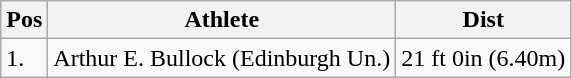<table class="wikitable">
<tr>
<th>Pos</th>
<th>Athlete</th>
<th>Dist</th>
</tr>
<tr>
<td>1.</td>
<td>Arthur E. Bullock (Edinburgh Un.)</td>
<td>21 ft 0in (6.40m)</td>
</tr>
</table>
